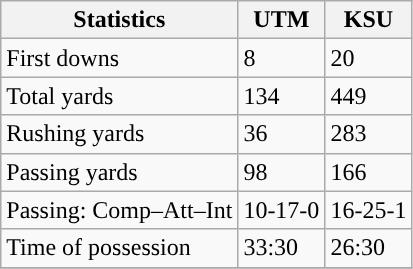<table class="wikitable" style="float: left;">
<tr>
<th>Statistics</th>
<th>UTM</th>
<th>KSU</th>
</tr>
<tr>
<td>First downs</td>
<td>8</td>
<td>20</td>
</tr>
<tr>
<td>Total yards</td>
<td>134</td>
<td>449</td>
</tr>
<tr>
<td>Rushing yards</td>
<td>36</td>
<td>283</td>
</tr>
<tr>
<td>Passing yards</td>
<td>98</td>
<td>166</td>
</tr>
<tr>
<td>Passing: Comp–Att–Int</td>
<td>10-17-0</td>
<td>16-25-1</td>
</tr>
<tr>
<td>Time of possession</td>
<td>33:30</td>
<td>26:30</td>
</tr>
<tr>
</tr>
</table>
